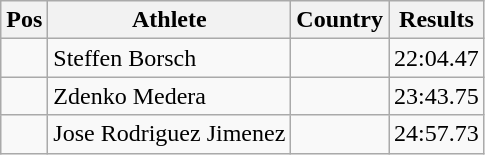<table class="wikitable wikble">
<tr>
<th>Pos</th>
<th>Athlete</th>
<th>Country</th>
<th>Results</th>
</tr>
<tr>
<td align="center"></td>
<td>Steffen Borsch</td>
<td></td>
<td>22:04.47</td>
</tr>
<tr>
<td align="center"></td>
<td>Zdenko Medera</td>
<td></td>
<td>23:43.75</td>
</tr>
<tr>
<td align="center"></td>
<td>Jose Rodriguez Jimenez</td>
<td></td>
<td>24:57.73</td>
</tr>
</table>
